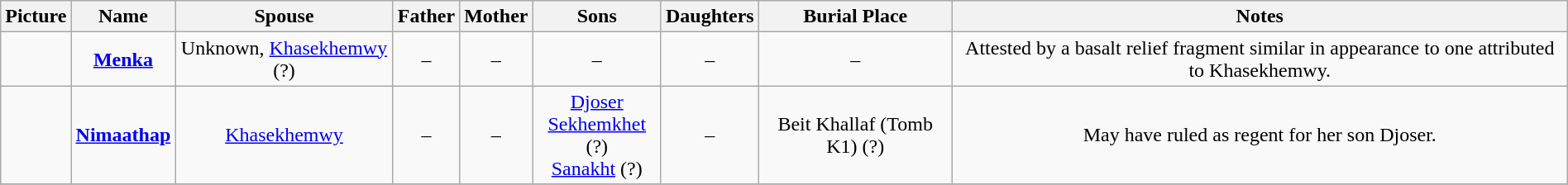<table width=100% class="wikitable" style="text-align:center;">
<tr>
<th>Picture</th>
<th>Name</th>
<th>Spouse</th>
<th>Father</th>
<th>Mother</th>
<th>Sons</th>
<th>Daughters</th>
<th>Burial Place</th>
<th>Notes</th>
</tr>
<tr>
<td></td>
<td><a href='#'><strong>Menka</strong></a></td>
<td>Unknown, <a href='#'>Khasekhemwy</a> (?)</td>
<td>–</td>
<td>–</td>
<td>–</td>
<td>–</td>
<td>–</td>
<td>Attested by a basalt relief fragment similar in appearance to one attributed to Khasekhemwy.</td>
</tr>
<tr>
<td></td>
<td><strong><a href='#'>Nimaathap</a></strong></td>
<td><a href='#'>Khasekhemwy</a></td>
<td>–</td>
<td>–</td>
<td><a href='#'>Djoser</a><br><a href='#'>Sekhemkhet</a> (?)<br><a href='#'>Sanakht</a> (?)</td>
<td>–</td>
<td>Beit Khallaf (Tomb K1) (?)</td>
<td>May have ruled as regent for her son Djoser.</td>
</tr>
<tr>
</tr>
</table>
